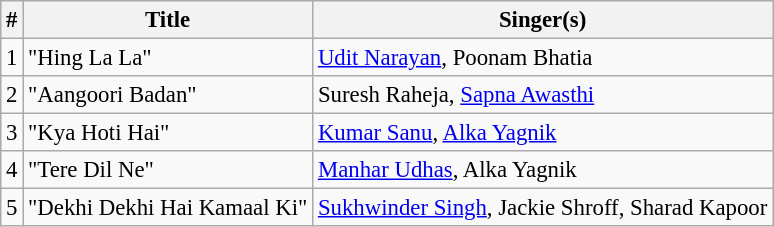<table class="wikitable" style="font-size:95%;">
<tr>
<th>#</th>
<th>Title</th>
<th>Singer(s)</th>
</tr>
<tr>
<td>1</td>
<td>"Hing La La"</td>
<td><a href='#'>Udit Narayan</a>, Poonam Bhatia</td>
</tr>
<tr>
<td>2</td>
<td>"Aangoori Badan"</td>
<td>Suresh Raheja, <a href='#'>Sapna Awasthi</a></td>
</tr>
<tr>
<td>3</td>
<td>"Kya Hoti Hai"</td>
<td><a href='#'>Kumar Sanu</a>, <a href='#'>Alka Yagnik</a></td>
</tr>
<tr>
<td>4</td>
<td>"Tere Dil Ne"</td>
<td><a href='#'>Manhar Udhas</a>, Alka Yagnik</td>
</tr>
<tr>
<td>5</td>
<td>"Dekhi Dekhi Hai Kamaal Ki"</td>
<td><a href='#'>Sukhwinder Singh</a>, Jackie Shroff, Sharad Kapoor</td>
</tr>
</table>
